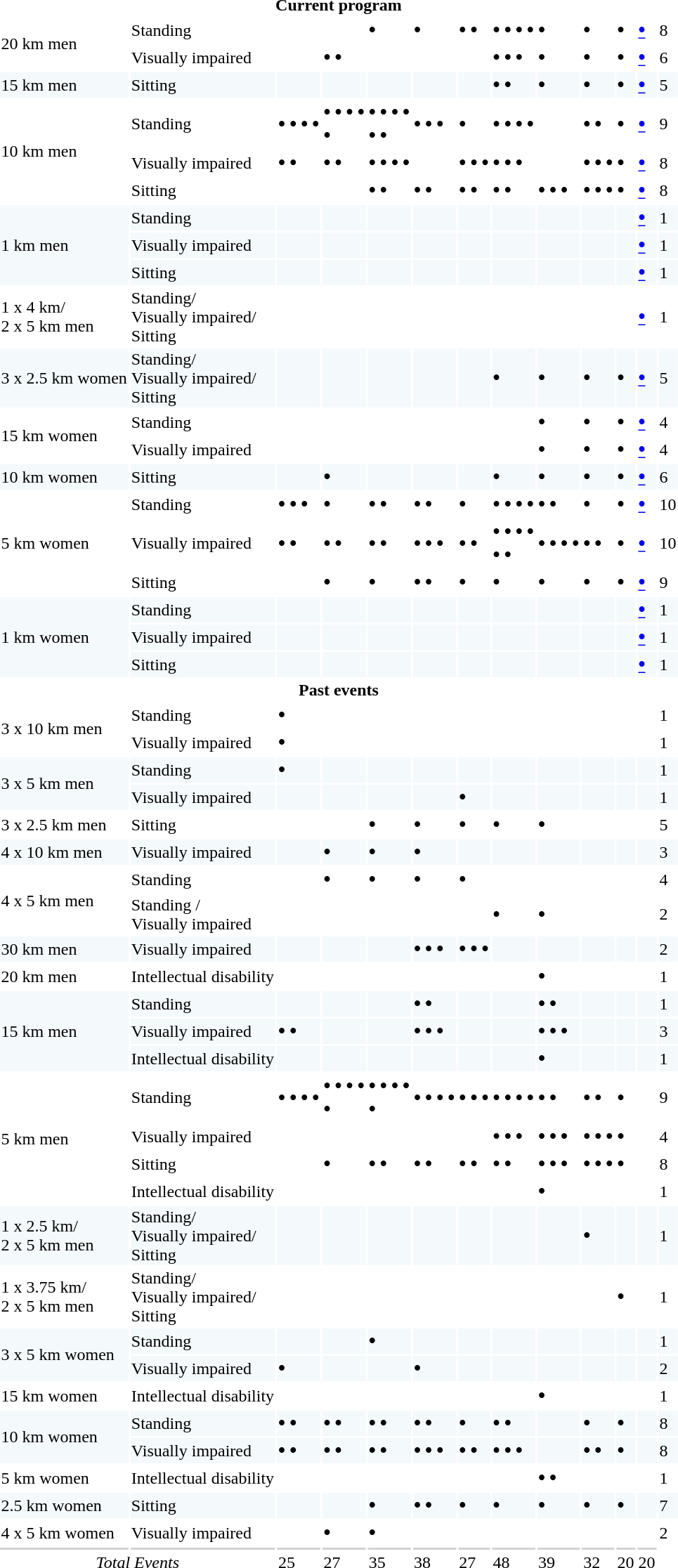<table>
<tr align=center>
<td colspan=28 align=center><strong>Current program</strong></td>
</tr>
<tr>
<td align=left rowspan="2">20 km men</td>
<td align=left>Standing</td>
<td></td>
<td></td>
<td><big><strong>•</strong></big></td>
<td><big><strong>•</strong></big></td>
<td><big><strong>•</strong></big> <big><strong>•</strong></big></td>
<td><big><strong>•</strong></big> <big><strong>•</strong></big> <big><strong>•</strong></big> <big><strong>•</strong></big></td>
<td><big><strong>•</strong></big></td>
<td><big><strong>•</strong></big></td>
<td><big><strong>•</strong></big></td>
<td><big><strong><a href='#'>•</a></strong></big></td>
<td>8</td>
</tr>
<tr>
<td align=left>Visually impaired</td>
<td></td>
<td><big><strong>•</strong></big> <big><strong>•</strong></big></td>
<td></td>
<td></td>
<td></td>
<td><big><strong>•</strong></big> <big><strong>•</strong></big> <big><strong>•</strong></big></td>
<td><big><strong>•</strong></big></td>
<td><big><strong>•</strong></big></td>
<td><big><strong>•</strong></big></td>
<td><big><strong><a href='#'>•</a></strong></big></td>
<td>6</td>
</tr>
<tr bgcolor="#F4F9FC">
<td align=left>15 km men</td>
<td align=left>Sitting</td>
<td></td>
<td></td>
<td></td>
<td></td>
<td></td>
<td><big><strong>•</strong></big> <big><strong>•</strong></big></td>
<td><big><strong>•</strong></big></td>
<td><big><strong>•</strong></big></td>
<td><big><strong>•</strong></big></td>
<td><big><strong><a href='#'>•</a></strong></big></td>
<td>5</td>
</tr>
<tr>
<td align=left rowspan="3">10 km men</td>
<td align=left>Standing</td>
<td><big><strong>•</strong></big> <big><strong>•</strong></big> <big><strong>•</strong></big> <big><strong>•</strong></big></td>
<td><big><strong>•</strong></big> <big><strong>•</strong></big> <big><strong>•</strong></big> <big><strong>•</strong></big><br><big><strong>•</strong></big></td>
<td><big><strong>•</strong></big> <big><strong>•</strong></big> <big><strong>•</strong></big> <big><strong>•</strong></big><br><big><strong>•</strong></big> <big><strong>•</strong></big></td>
<td><big><strong>•</strong></big> <big><strong>•</strong></big> <big><strong>•</strong></big></td>
<td><big><strong>•</strong></big></td>
<td><big><strong>•</strong></big> <big><strong>•</strong></big> <big><strong>•</strong></big> <big><strong>•</strong></big></td>
<td></td>
<td><big><strong>•</strong></big> <big><strong>•</strong></big></td>
<td><big><strong>•</strong></big></td>
<td><big><strong><a href='#'>•</a></strong></big></td>
<td>9</td>
</tr>
<tr>
<td align=left>Visually impaired</td>
<td><big><strong>•</strong></big> <big><strong>•</strong></big></td>
<td><big><strong>•</strong></big> <big><strong>•</strong></big></td>
<td><big><strong>•</strong></big> <big><strong>•</strong></big> <big><strong>•</strong></big> <big><strong>•</strong></big></td>
<td></td>
<td><big><strong>•</strong></big> <big><strong>•</strong></big> <big><strong>•</strong></big></td>
<td><big><strong>•</strong></big> <big><strong>•</strong></big> <big><strong>•</strong></big></td>
<td></td>
<td><big><strong>•</strong></big> <big><strong>•</strong></big> <big><strong>•</strong></big></td>
<td><big><strong>•</strong></big></td>
<td><big><strong><a href='#'>•</a></strong></big></td>
<td>8</td>
</tr>
<tr>
<td align=left>Sitting</td>
<td></td>
<td></td>
<td><big><strong>•</strong></big> <big><strong>•</strong></big></td>
<td><big><strong>•</strong></big> <big><strong>•</strong></big></td>
<td><big><strong>•</strong></big> <big><strong>•</strong></big></td>
<td><big><strong>•</strong></big> <big><strong>•</strong></big></td>
<td><big><strong>•</strong></big> <big><strong>•</strong></big> <big><strong>•</strong></big></td>
<td><big><strong>•</strong></big> <big><strong>•</strong></big> <big><strong>•</strong></big></td>
<td><big><strong>•</strong></big></td>
<td><big><strong><a href='#'>•</a></strong></big></td>
<td>8</td>
</tr>
<tr bgcolor="#F4F9FC">
<td align=left rowspan="3">1 km men</td>
<td align=left>Standing</td>
<td></td>
<td></td>
<td></td>
<td></td>
<td></td>
<td></td>
<td></td>
<td></td>
<td></td>
<td><big><strong><a href='#'>•</a></strong></big></td>
<td>1</td>
</tr>
<tr bgcolor="#F4F9FC">
<td align=left>Visually impaired</td>
<td></td>
<td></td>
<td></td>
<td></td>
<td></td>
<td></td>
<td></td>
<td></td>
<td></td>
<td><big><strong><a href='#'>•</a></strong></big></td>
<td>1</td>
</tr>
<tr bgcolor="#F4F9FC">
<td align=left>Sitting</td>
<td></td>
<td></td>
<td></td>
<td></td>
<td></td>
<td></td>
<td></td>
<td></td>
<td></td>
<td><big><strong><a href='#'>•</a></strong></big></td>
<td>1</td>
</tr>
<tr>
<td align=left>1 x 4 km/<br>2 x 5 km men</td>
<td align=left>Standing/<br>Visually impaired/<br>Sitting</td>
<td></td>
<td></td>
<td></td>
<td></td>
<td></td>
<td></td>
<td></td>
<td></td>
<td></td>
<td><big><strong><a href='#'>•</a></strong></big></td>
<td>1</td>
</tr>
<tr bgcolor="#F4F9FC">
<td align=left>3 x 2.5 km women</td>
<td align=left>Standing/<br>Visually impaired/<br>Sitting</td>
<td></td>
<td></td>
<td></td>
<td></td>
<td></td>
<td><big><strong>•</strong></big></td>
<td><big><strong>•</strong></big></td>
<td><big><strong>•</strong></big></td>
<td><big><strong>•</strong></big></td>
<td><big><strong><a href='#'>•</a></strong></big></td>
<td>5</td>
</tr>
<tr>
<td align=left rowspan="2">15 km women</td>
<td align=left>Standing</td>
<td></td>
<td></td>
<td></td>
<td></td>
<td></td>
<td></td>
<td><big><strong>•</strong></big></td>
<td><big><strong>•</strong></big></td>
<td><big><strong>•</strong></big></td>
<td><big><strong><a href='#'>•</a></strong></big></td>
<td>4</td>
</tr>
<tr>
<td align=left>Visually impaired</td>
<td></td>
<td></td>
<td></td>
<td></td>
<td></td>
<td></td>
<td><big><strong>•</strong></big></td>
<td><big><strong>•</strong></big></td>
<td><big><strong>•</strong></big></td>
<td><big><strong><a href='#'>•</a></strong></big></td>
<td>4</td>
</tr>
<tr bgcolor="#F4F9FC">
<td align=left>10 km women</td>
<td align=left>Sitting</td>
<td></td>
<td><big><strong>•</strong></big></td>
<td></td>
<td></td>
<td></td>
<td><big><strong>•</strong></big></td>
<td><big><strong>•</strong></big></td>
<td><big><strong>•</strong></big></td>
<td><big><strong>•</strong></big></td>
<td><big><strong><a href='#'>•</a></strong></big></td>
<td>6</td>
</tr>
<tr>
<td align=left rowspan="3">5 km women</td>
<td align=left>Standing</td>
<td><big><strong>•</strong></big> <big><strong>•</strong></big> <big><strong>•</strong></big></td>
<td><big><strong>•</strong></big></td>
<td><big><strong>•</strong></big> <big><strong>•</strong></big></td>
<td><big><strong>•</strong></big> <big><strong>•</strong></big></td>
<td><big><strong>•</strong></big></td>
<td><big><strong>•</strong></big> <big><strong>•</strong></big> <big><strong>•</strong></big> <big><strong>•</strong></big></td>
<td><big><strong>•</strong></big> <big><strong>•</strong></big></td>
<td><big><strong>•</strong></big></td>
<td><big><strong>•</strong></big></td>
<td><big><strong><a href='#'>•</a></strong></big></td>
<td>10</td>
</tr>
<tr>
<td align=left>Visually impaired</td>
<td><big><strong>•</strong></big> <big><strong>•</strong></big></td>
<td><big><strong>•</strong></big> <big><strong>•</strong></big></td>
<td><big><strong>•</strong></big> <big><strong>•</strong></big></td>
<td><big><strong>•</strong></big> <big><strong>•</strong></big> <big><strong>•</strong></big></td>
<td><big><strong>•</strong></big> <big><strong>•</strong></big></td>
<td><big><strong>•</strong></big> <big><strong>•</strong></big> <big><strong>•</strong></big> <big><strong>•</strong></big><br><big><strong>•</strong></big> <big><strong>•</strong></big></td>
<td><big><strong>•</strong></big> <big><strong>•</strong></big> <big><strong>•</strong></big> <big><strong>•</strong></big></td>
<td><big><strong>•</strong></big> <big><strong>•</strong></big></td>
<td><big><strong>•</strong></big></td>
<td><big><strong><a href='#'>•</a></strong></big></td>
<td>10</td>
</tr>
<tr>
<td align=left>Sitting</td>
<td></td>
<td><big><strong>•</strong></big></td>
<td><big><strong>•</strong></big></td>
<td><big><strong>•</strong></big> <big><strong>•</strong></big></td>
<td><big><strong>•</strong></big></td>
<td><big><strong>•</strong></big></td>
<td><big><strong>•</strong></big></td>
<td><big><strong>•</strong></big></td>
<td><big><strong>•</strong></big></td>
<td><big><strong><a href='#'>•</a></strong></big></td>
<td>9</td>
</tr>
<tr bgcolor="#F4F9FC">
<td align=left rowspan="3">1 km women</td>
<td align=left>Standing</td>
<td></td>
<td></td>
<td></td>
<td></td>
<td></td>
<td></td>
<td></td>
<td></td>
<td></td>
<td><big><strong><a href='#'>•</a></strong></big></td>
<td>1</td>
</tr>
<tr bgcolor="#F4F9FC">
<td align=left>Visually impaired</td>
<td></td>
<td></td>
<td></td>
<td></td>
<td></td>
<td></td>
<td></td>
<td></td>
<td></td>
<td><big><strong><a href='#'>•</a></strong></big></td>
<td>1</td>
</tr>
<tr bgcolor="#F4F9FC">
<td align=left>Sitting</td>
<td></td>
<td></td>
<td></td>
<td></td>
<td></td>
<td></td>
<td></td>
<td></td>
<td></td>
<td><big><strong><a href='#'>•</a></strong></big></td>
<td>1</td>
</tr>
<tr align=center>
<td colspan=28 align=center><strong>Past events</strong></td>
</tr>
<tr>
<td align=left rowspan="2">3 x 10 km men</td>
<td align=left>Standing</td>
<td><big><strong>•</strong></big></td>
<td></td>
<td></td>
<td></td>
<td></td>
<td></td>
<td></td>
<td></td>
<td></td>
<td></td>
<td>1</td>
</tr>
<tr>
<td align=left>Visually impaired</td>
<td><big><strong>•</strong></big></td>
<td></td>
<td></td>
<td></td>
<td></td>
<td></td>
<td></td>
<td></td>
<td></td>
<td></td>
<td>1</td>
</tr>
<tr bgcolor="#F4F9FC">
<td align=left rowspan="2">3 x 5 km men</td>
<td align=left>Standing</td>
<td><big><strong>•</strong></big></td>
<td></td>
<td></td>
<td></td>
<td></td>
<td></td>
<td></td>
<td></td>
<td></td>
<td></td>
<td>1</td>
</tr>
<tr bgcolor="#F4F9FC">
<td align=left>Visually impaired</td>
<td></td>
<td></td>
<td></td>
<td></td>
<td><big><strong>•</strong></big></td>
<td></td>
<td></td>
<td></td>
<td></td>
<td></td>
<td>1</td>
</tr>
<tr>
<td align=left>3 x 2.5 km men</td>
<td align=left>Sitting</td>
<td></td>
<td></td>
<td><big><strong>•</strong></big></td>
<td><big><strong>•</strong></big></td>
<td><big><strong>•</strong></big></td>
<td><big><strong>•</strong></big></td>
<td><big><strong>•</strong></big></td>
<td></td>
<td></td>
<td></td>
<td>5</td>
</tr>
<tr bgcolor="#F4F9FC">
<td align=left>4 x 10 km men</td>
<td align=left>Visually impaired</td>
<td></td>
<td><big><strong>•</strong></big></td>
<td><big><strong>•</strong></big></td>
<td><big><strong>•</strong></big></td>
<td></td>
<td></td>
<td></td>
<td></td>
<td></td>
<td></td>
<td>3</td>
</tr>
<tr>
<td align=left rowspan="2">4 x 5 km men</td>
<td align=left>Standing</td>
<td></td>
<td><big><strong>•</strong></big></td>
<td><big><strong>•</strong></big></td>
<td><big><strong>•</strong></big></td>
<td><big><strong>•</strong></big></td>
<td></td>
<td></td>
<td></td>
<td></td>
<td></td>
<td>4</td>
</tr>
<tr>
<td align=left>Standing /<br>Visually impaired</td>
<td></td>
<td></td>
<td></td>
<td></td>
<td></td>
<td><big><strong>•</strong></big></td>
<td><big><strong>•</strong></big></td>
<td></td>
<td></td>
<td></td>
<td>2</td>
</tr>
<tr bgcolor="#F4F9FC">
<td align=left>30 km men</td>
<td align=left>Visually impaired</td>
<td></td>
<td></td>
<td></td>
<td><big><strong>•</strong></big> <big><strong>•</strong></big> <big><strong>•</strong></big></td>
<td><big><strong>•</strong></big> <big><strong>•</strong></big> <big><strong>•</strong></big></td>
<td></td>
<td></td>
<td></td>
<td></td>
<td></td>
<td>2</td>
</tr>
<tr>
<td align=left>20 km men</td>
<td align=left>Intellectual disability</td>
<td></td>
<td></td>
<td></td>
<td></td>
<td></td>
<td></td>
<td><big><strong>•</strong></big></td>
<td></td>
<td></td>
<td></td>
<td>1</td>
</tr>
<tr bgcolor="#F4F9FC">
<td align=left rowspan="3">15 km men</td>
<td align=left>Standing</td>
<td></td>
<td></td>
<td></td>
<td><big><strong>•</strong></big> <big><strong>•</strong></big></td>
<td></td>
<td></td>
<td><big><strong>•</strong></big> <big><strong>•</strong></big></td>
<td></td>
<td></td>
<td></td>
<td>1</td>
</tr>
<tr bgcolor="#F4F9FC">
<td align=left>Visually impaired</td>
<td><big><strong>•</strong></big> <big><strong>•</strong></big></td>
<td></td>
<td></td>
<td><big><strong>•</strong></big> <big><strong>•</strong></big> <big><strong>•</strong></big></td>
<td></td>
<td></td>
<td><big><strong>•</strong></big> <big><strong>•</strong></big> <big><strong>•</strong></big></td>
<td></td>
<td></td>
<td></td>
<td>3</td>
</tr>
<tr bgcolor="#F4F9FC">
<td align=left>Intellectual disability</td>
<td></td>
<td></td>
<td></td>
<td></td>
<td></td>
<td></td>
<td><big><strong>•</strong></big></td>
<td></td>
<td></td>
<td></td>
<td>1</td>
</tr>
<tr>
<td align=left rowspan="4">5 km men</td>
<td align=left>Standing</td>
<td><big><strong>•</strong></big> <big><strong>•</strong></big> <big><strong>•</strong></big> <big><strong>•</strong></big></td>
<td><big><strong>•</strong></big> <big><strong>•</strong></big> <big><strong>•</strong></big> <big><strong>•</strong></big><br><big><strong>•</strong></big></td>
<td><big><strong>•</strong></big> <big><strong>•</strong></big> <big><strong>•</strong></big> <big><strong>•</strong></big><br><big><strong>•</strong></big></td>
<td><big><strong>•</strong></big> <big><strong>•</strong></big> <big><strong>•</strong></big> <big><strong>•</strong></big></td>
<td><big><strong>•</strong></big> <big><strong>•</strong></big> <big><strong>•</strong></big></td>
<td><big><strong>•</strong></big> <big><strong>•</strong></big> <big><strong>•</strong></big> <big><strong>•</strong></big></td>
<td><big><strong>•</strong></big> <big><strong>•</strong></big></td>
<td><big><strong>•</strong></big> <big><strong>•</strong></big></td>
<td><big><strong>•</strong></big></td>
<td></td>
<td>9</td>
</tr>
<tr>
<td align=left>Visually impaired</td>
<td></td>
<td></td>
<td></td>
<td></td>
<td></td>
<td><big><strong>•</strong></big> <big><strong>•</strong></big> <big><strong>•</strong></big></td>
<td><big><strong>•</strong></big> <big><strong>•</strong></big> <big><strong>•</strong></big></td>
<td><big><strong>•</strong></big> <big><strong>•</strong></big> <big><strong>•</strong></big></td>
<td><big><strong>•</strong></big></td>
<td></td>
<td>4</td>
</tr>
<tr>
<td align=left>Sitting</td>
<td></td>
<td><big><strong>•</strong></big></td>
<td><big><strong>•</strong></big> <big><strong>•</strong></big></td>
<td><big><strong>•</strong></big> <big><strong>•</strong></big></td>
<td><big><strong>•</strong></big> <big><strong>•</strong></big></td>
<td><big><strong>•</strong></big> <big><strong>•</strong></big></td>
<td><big><strong>•</strong></big> <big><strong>•</strong></big> <big><strong>•</strong></big></td>
<td><big><strong>•</strong></big> <big><strong>•</strong></big> <big><strong>•</strong></big></td>
<td><big><strong>•</strong></big></td>
<td></td>
<td>8</td>
</tr>
<tr>
<td align=left>Intellectual disability</td>
<td></td>
<td></td>
<td></td>
<td></td>
<td></td>
<td></td>
<td><big><strong>•</strong></big></td>
<td></td>
<td></td>
<td></td>
<td>1</td>
</tr>
<tr bgcolor="#F4F9FC">
<td align=left>1 x 2.5 km/<br>2 x 5 km men</td>
<td align=left>Standing/<br>Visually impaired/<br>Sitting</td>
<td></td>
<td></td>
<td></td>
<td></td>
<td></td>
<td></td>
<td></td>
<td><big><strong>•</strong></big></td>
<td></td>
<td></td>
<td>1</td>
</tr>
<tr>
<td align=left>1 x 3.75 km/<br>2 x 5 km men</td>
<td align=left>Standing/<br>Visually impaired/<br>Sitting</td>
<td></td>
<td></td>
<td></td>
<td></td>
<td></td>
<td></td>
<td></td>
<td></td>
<td><big><strong>•</strong></big></td>
<td></td>
<td>1</td>
</tr>
<tr bgcolor="#F4F9FC">
<td align=left rowspan="2">3 x 5 km women</td>
<td align=left>Standing</td>
<td></td>
<td></td>
<td><big><strong>•</strong></big></td>
<td></td>
<td></td>
<td></td>
<td></td>
<td></td>
<td></td>
<td></td>
<td>1</td>
</tr>
<tr bgcolor="#F4F9FC">
<td align=left>Visually impaired</td>
<td><big><strong>•</strong></big></td>
<td></td>
<td></td>
<td><big><strong>•</strong></big></td>
<td></td>
<td></td>
<td></td>
<td></td>
<td></td>
<td></td>
<td>2</td>
</tr>
<tr>
<td align=left>15 km women</td>
<td align=left>Intellectual disability</td>
<td></td>
<td></td>
<td></td>
<td></td>
<td></td>
<td></td>
<td><big><strong>•</strong></big></td>
<td></td>
<td></td>
<td></td>
<td>1</td>
</tr>
<tr bgcolor="#F4F9FC">
<td align=left rowspan="2">10 km women</td>
<td align=left>Standing</td>
<td><big><strong>•</strong></big> <big><strong>•</strong></big></td>
<td><big><strong>•</strong></big> <big><strong>•</strong></big></td>
<td><big><strong>•</strong></big> <big><strong>•</strong></big></td>
<td><big><strong>•</strong></big> <big><strong>•</strong></big></td>
<td><big><strong>•</strong></big></td>
<td><big><strong>•</strong></big> <big><strong>•</strong></big></td>
<td></td>
<td><big><strong>•</strong></big></td>
<td><big><strong>•</strong></big></td>
<td></td>
<td>8</td>
</tr>
<tr bgcolor="#F4F9FC">
<td align=left>Visually impaired</td>
<td><big><strong>•</strong></big> <big><strong>•</strong></big></td>
<td><big><strong>•</strong></big> <big><strong>•</strong></big></td>
<td><big><strong>•</strong></big> <big><strong>•</strong></big></td>
<td><big><strong>•</strong></big> <big><strong>•</strong></big> <big><strong>•</strong></big></td>
<td><big><strong>•</strong></big> <big><strong>•</strong></big></td>
<td><big><strong>•</strong></big> <big><strong>•</strong></big> <big><strong>•</strong></big></td>
<td></td>
<td><big><strong>•</strong></big> <big><strong>•</strong></big></td>
<td><big><strong>•</strong></big></td>
<td></td>
<td>8</td>
</tr>
<tr>
<td align=left>5 km women</td>
<td align=left>Intellectual disability</td>
<td></td>
<td></td>
<td></td>
<td></td>
<td></td>
<td></td>
<td><big><strong>•</strong></big> <big><strong>•</strong></big></td>
<td></td>
<td></td>
<td></td>
<td>1</td>
</tr>
<tr bgcolor="#F4F9FC">
<td align=left>2.5 km women</td>
<td align=left>Sitting</td>
<td></td>
<td></td>
<td><big><strong>•</strong></big></td>
<td><big><strong>•</strong></big> <big><strong>•</strong></big></td>
<td><big><strong>•</strong></big></td>
<td><big><strong>•</strong></big></td>
<td><big><strong>•</strong></big></td>
<td><big><strong>•</strong></big></td>
<td><big><strong>•</strong></big></td>
<td></td>
<td>7</td>
</tr>
<tr>
<td align=left>4 x 5 km women</td>
<td align=left>Visually impaired</td>
<td></td>
<td><big><strong>•</strong></big></td>
<td><big><strong>•</strong></big></td>
<td></td>
<td></td>
<td></td>
<td></td>
<td></td>
<td></td>
<td></td>
<td>2</td>
</tr>
<tr bgcolor=lightgray>
<td></td>
<td></td>
<td></td>
<td></td>
<td></td>
<td></td>
<td></td>
<td></td>
<td></td>
<td></td>
<td></td>
<td></td>
</tr>
<tr>
<td align=center colspan="2"><em>Total Events</em></td>
<td>25</td>
<td>27</td>
<td>35</td>
<td>38</td>
<td>27</td>
<td>48</td>
<td>39</td>
<td>32</td>
<td>20</td>
<td>20</td>
<td></td>
</tr>
</table>
